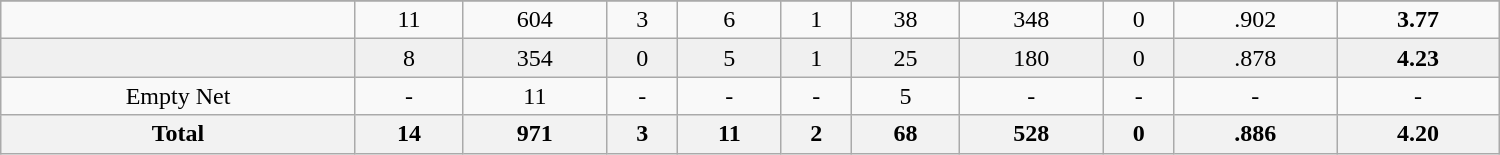<table class="wikitable sortable" width ="1000">
<tr align="center">
</tr>
<tr align="center" bgcolor="">
<td></td>
<td>11</td>
<td>604</td>
<td>3</td>
<td>6</td>
<td>1</td>
<td>38</td>
<td>348</td>
<td>0</td>
<td>.902</td>
<td><strong>3.77</strong></td>
</tr>
<tr align="center" bgcolor="f0f0f0">
<td></td>
<td>8</td>
<td>354</td>
<td>0</td>
<td>5</td>
<td>1</td>
<td>25</td>
<td>180</td>
<td>0</td>
<td>.878</td>
<td><strong>4.23</strong></td>
</tr>
<tr align="center" bgcolor="">
<td>Empty Net</td>
<td>-</td>
<td>11</td>
<td>-</td>
<td>-</td>
<td>-</td>
<td>5</td>
<td>-</td>
<td>-</td>
<td>-</td>
<td>-</td>
</tr>
<tr>
<th>Total</th>
<th>14</th>
<th>971</th>
<th>3</th>
<th>11</th>
<th>2</th>
<th>68</th>
<th>528</th>
<th>0</th>
<th>.886</th>
<th>4.20</th>
</tr>
</table>
